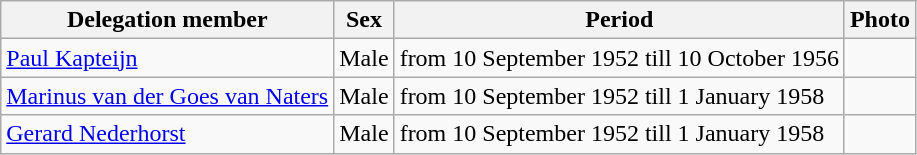<table class="wikitable vatop">
<tr>
<th>Delegation member</th>
<th>Sex</th>
<th>Period</th>
<th>Photo</th>
</tr>
<tr>
<td><a href='#'>Paul Kapteijn</a></td>
<td>Male</td>
<td>from 10 September 1952 till 10 October 1956</td>
<td></td>
</tr>
<tr>
<td><a href='#'>Marinus van der Goes van Naters</a></td>
<td>Male</td>
<td>from 10 September 1952 till 1 January 1958</td>
<td></td>
</tr>
<tr>
<td><a href='#'>Gerard Nederhorst</a></td>
<td>Male</td>
<td>from 10 September 1952 till 1 January 1958</td>
<td></td>
</tr>
</table>
